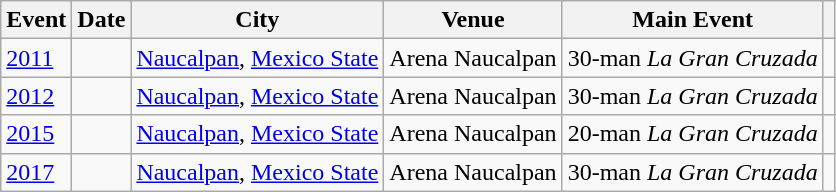<table class="wikitable" align="center">
<tr>
<th>Event</th>
<th>Date</th>
<th>City</th>
<th>Venue</th>
<th>Main Event</th>
<th class="unsortable"></th>
</tr>
<tr>
<td><a href='#'>2011</a></td>
<td></td>
<td><a href='#'>Naucalpan</a>, <a href='#'>Mexico State</a></td>
<td>Arena Naucalpan</td>
<td>30-man <em>La Gran Cruzada</em></td>
<td></td>
</tr>
<tr>
<td><a href='#'>2012</a></td>
<td></td>
<td><a href='#'>Naucalpan</a>, <a href='#'>Mexico State</a></td>
<td>Arena Naucalpan</td>
<td>30-man <em>La Gran Cruzada</em></td>
<td></td>
</tr>
<tr>
<td><a href='#'>2015</a></td>
<td></td>
<td><a href='#'>Naucalpan</a>, <a href='#'>Mexico State</a></td>
<td>Arena Naucalpan</td>
<td>20-man <em>La Gran Cruzada</em></td>
<td></td>
</tr>
<tr>
<td><a href='#'>2017</a></td>
<td></td>
<td><a href='#'>Naucalpan</a>, <a href='#'>Mexico State</a></td>
<td>Arena Naucalpan</td>
<td>30-man <em>La Gran Cruzada</em></td>
<td></td>
</tr>
</table>
